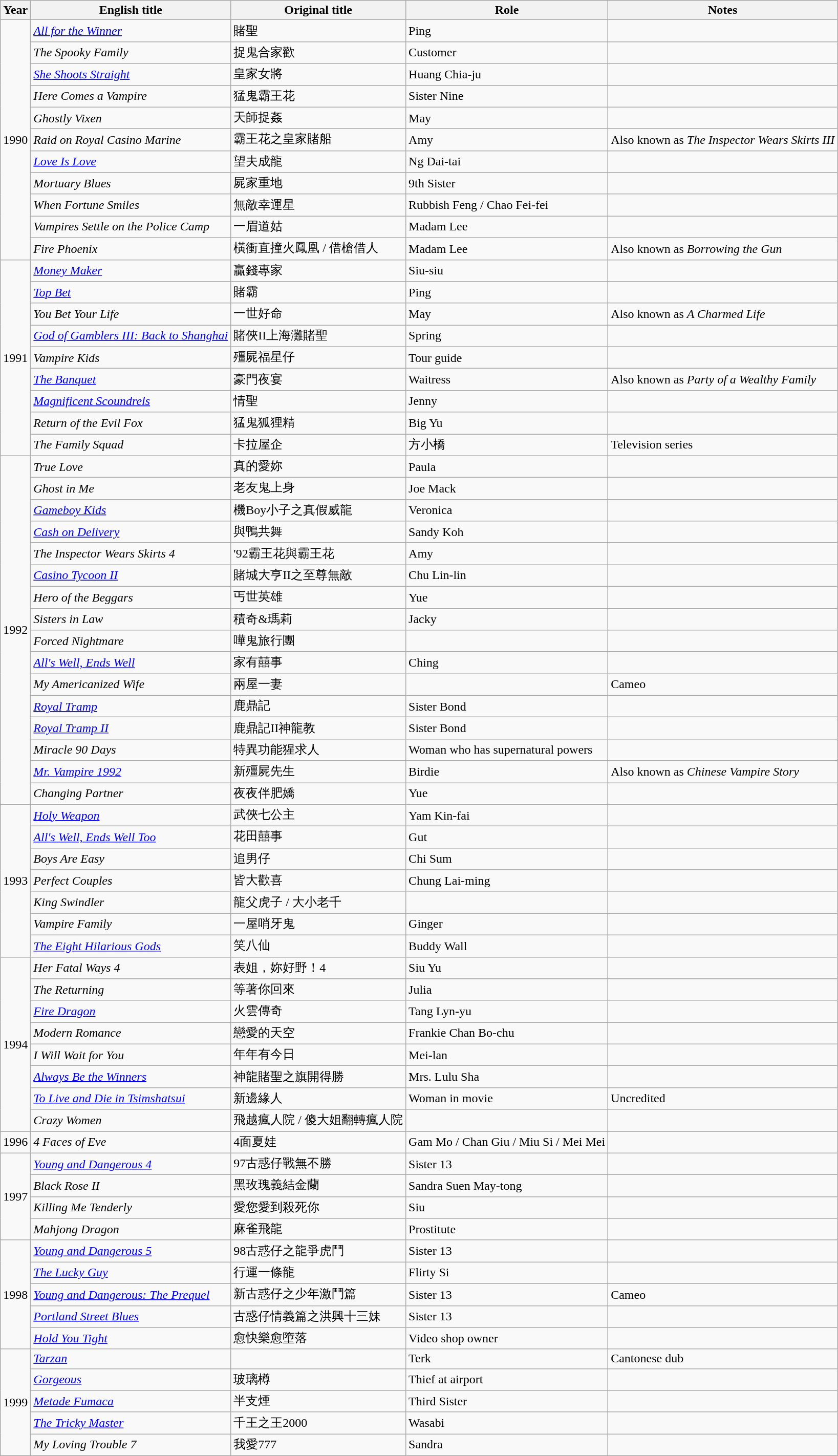<table class="wikitable sortable">
<tr>
<th>Year</th>
<th>English title</th>
<th>Original title</th>
<th>Role</th>
<th class="unsortable">Notes</th>
</tr>
<tr>
<td rowspan="11">1990</td>
<td><em><a href='#'>All for the Winner</a></em></td>
<td>賭聖</td>
<td>Ping</td>
<td></td>
</tr>
<tr>
<td><em>The Spooky Family</em></td>
<td>捉鬼合家歡</td>
<td>Customer</td>
<td></td>
</tr>
<tr>
<td><em><a href='#'>She Shoots Straight</a></em></td>
<td>皇家女將</td>
<td>Huang Chia-ju</td>
<td></td>
</tr>
<tr>
<td><em>Here Comes a Vampire</em></td>
<td>猛鬼霸王花</td>
<td>Sister Nine</td>
<td></td>
</tr>
<tr>
<td><em>Ghostly Vixen</em></td>
<td>天師捉姦</td>
<td>May</td>
<td></td>
</tr>
<tr>
<td><em>Raid on Royal Casino Marine</em></td>
<td>霸王花之皇家賭船</td>
<td>Amy</td>
<td>Also known as <em>The Inspector Wears Skirts III</em></td>
</tr>
<tr>
<td><em><a href='#'>Love Is Love</a></em></td>
<td>望夫成龍</td>
<td>Ng Dai-tai</td>
<td></td>
</tr>
<tr>
<td><em>Mortuary Blues</em></td>
<td>屍家重地</td>
<td>9th Sister</td>
<td></td>
</tr>
<tr>
<td><em>When Fortune Smiles</em></td>
<td>無敵幸運星</td>
<td>Rubbish Feng / Chao Fei-fei</td>
<td></td>
</tr>
<tr>
<td><em>Vampires Settle on the Police Camp</em></td>
<td>一眉道姑</td>
<td>Madam Lee</td>
<td></td>
</tr>
<tr>
<td><em>Fire Phoenix</em></td>
<td>橫衝直撞火鳳凰 / 借槍借人</td>
<td>Madam Lee</td>
<td>Also known as <em>Borrowing the Gun</em></td>
</tr>
<tr>
<td rowspan="9">1991</td>
<td><em><a href='#'>Money Maker</a></em></td>
<td>贏錢專家</td>
<td>Siu-siu</td>
<td></td>
</tr>
<tr>
<td><em><a href='#'>Top Bet</a></em></td>
<td>賭霸</td>
<td>Ping</td>
<td></td>
</tr>
<tr>
<td><em>You Bet Your Life</em></td>
<td>一世好命</td>
<td>May</td>
<td>Also known as <em>A Charmed Life</em></td>
</tr>
<tr>
<td><em><a href='#'>God of Gamblers III: Back to Shanghai</a></em></td>
<td>賭俠II上海灘賭聖</td>
<td>Spring</td>
<td></td>
</tr>
<tr>
<td><em>Vampire Kids</em></td>
<td>殭屍福星仔</td>
<td>Tour guide</td>
<td></td>
</tr>
<tr>
<td><em><a href='#'>The Banquet</a></em></td>
<td>豪門夜宴</td>
<td>Waitress</td>
<td>Also known as <em>Party of a Wealthy Family</em></td>
</tr>
<tr>
<td><em><a href='#'>Magnificent Scoundrels</a></em></td>
<td>情聖</td>
<td>Jenny</td>
<td></td>
</tr>
<tr>
<td><em>Return of the Evil Fox</em></td>
<td>猛鬼狐狸精</td>
<td>Big Yu</td>
<td></td>
</tr>
<tr>
<td><em>The Family Squad</em></td>
<td>卡拉屋企</td>
<td>方小橋</td>
<td>Television series</td>
</tr>
<tr>
<td rowspan="16">1992</td>
<td><em>True Love</em></td>
<td>真的愛妳</td>
<td>Paula</td>
<td></td>
</tr>
<tr>
<td><em>Ghost in Me</em></td>
<td>老友鬼上身</td>
<td>Joe Mack</td>
<td></td>
</tr>
<tr>
<td><em><a href='#'>Gameboy Kids</a></em></td>
<td>機Boy小子之真假威龍</td>
<td>Veronica</td>
<td></td>
</tr>
<tr>
<td><em><a href='#'>Cash on Delivery</a></em></td>
<td>與鴨共舞</td>
<td>Sandy Koh</td>
<td></td>
</tr>
<tr>
<td><em>The Inspector Wears Skirts 4</em></td>
<td>'92霸王花與霸王花</td>
<td>Amy</td>
<td></td>
</tr>
<tr>
<td><em><a href='#'>Casino Tycoon II</a></em></td>
<td>賭城大亨II之至尊無敵</td>
<td>Chu Lin-lin</td>
<td></td>
</tr>
<tr>
<td><em>Hero of the Beggars</em></td>
<td>丐世英雄</td>
<td>Yue</td>
<td></td>
</tr>
<tr>
<td><em>Sisters in Law</em></td>
<td>積奇&瑪莉</td>
<td>Jacky</td>
<td></td>
</tr>
<tr>
<td><em>Forced Nightmare</em></td>
<td>嘩鬼旅行團</td>
<td></td>
<td></td>
</tr>
<tr>
<td><em><a href='#'>All's Well, Ends Well</a></em></td>
<td>家有囍事</td>
<td>Ching</td>
<td></td>
</tr>
<tr>
<td><em>My Americanized Wife</em></td>
<td>兩屋一妻</td>
<td></td>
<td>Cameo</td>
</tr>
<tr>
<td><em><a href='#'>Royal Tramp</a></em></td>
<td>鹿鼎記</td>
<td>Sister Bond</td>
<td></td>
</tr>
<tr>
<td><em><a href='#'>Royal Tramp II</a></em></td>
<td>鹿鼎記II神龍教</td>
<td>Sister Bond</td>
<td></td>
</tr>
<tr>
<td><em>Miracle 90 Days</em></td>
<td>特異功能猩求人</td>
<td>Woman who has supernatural powers</td>
<td></td>
</tr>
<tr>
<td><em><a href='#'>Mr. Vampire 1992</a></em></td>
<td>新殭屍先生</td>
<td>Birdie</td>
<td>Also known as <em>Chinese Vampire Story</em></td>
</tr>
<tr>
<td><em>Changing Partner</em></td>
<td>夜夜伴肥嬌</td>
<td>Yue</td>
<td></td>
</tr>
<tr>
<td rowspan="7">1993</td>
<td><em><a href='#'>Holy Weapon</a></em></td>
<td>武俠七公主</td>
<td>Yam Kin-fai</td>
<td></td>
</tr>
<tr>
<td><em><a href='#'>All's Well, Ends Well Too</a></em></td>
<td>花田囍事</td>
<td>Gut</td>
<td></td>
</tr>
<tr>
<td><em>Boys Are Easy</em></td>
<td>追男仔</td>
<td>Chi Sum</td>
<td></td>
</tr>
<tr>
<td><em>Perfect Couples</em></td>
<td>皆大歡喜</td>
<td>Chung Lai-ming</td>
<td></td>
</tr>
<tr>
<td><em>King Swindler</em></td>
<td>龍父虎子 / 大小老千</td>
<td></td>
<td></td>
</tr>
<tr>
<td><em>Vampire Family</em></td>
<td>一屋哨牙鬼</td>
<td>Ginger</td>
<td></td>
</tr>
<tr>
<td><em><a href='#'>The Eight Hilarious Gods</a></em></td>
<td>笑八仙</td>
<td>Buddy Wall</td>
<td></td>
</tr>
<tr>
<td rowspan="8">1994</td>
<td><em>Her Fatal Ways 4</em></td>
<td>表姐，妳好野！4</td>
<td>Siu Yu</td>
<td></td>
</tr>
<tr>
<td><em>The Returning</em></td>
<td>等著你回來</td>
<td>Julia</td>
<td></td>
</tr>
<tr>
<td><em><a href='#'>Fire Dragon</a></em></td>
<td>火雲傳奇</td>
<td>Tang Lyn-yu</td>
<td></td>
</tr>
<tr>
<td><em>Modern Romance</em></td>
<td>戀愛的天空</td>
<td>Frankie Chan Bo-chu</td>
<td></td>
</tr>
<tr>
<td><em>I Will Wait for You</em></td>
<td>年年有今日</td>
<td>Mei-lan</td>
<td></td>
</tr>
<tr>
<td><em><a href='#'>Always Be the Winners</a></em></td>
<td>神龍賭聖之旗開得勝</td>
<td>Mrs. Lulu Sha</td>
<td></td>
</tr>
<tr>
<td><em><a href='#'>To Live and Die in Tsimshatsui</a></em></td>
<td>新邊緣人</td>
<td>Woman in movie</td>
<td>Uncredited</td>
</tr>
<tr>
<td><em>Crazy Women</em></td>
<td>飛越瘋人院 / 傻大姐翻轉瘋人院</td>
<td></td>
<td></td>
</tr>
<tr>
<td>1996</td>
<td><em>4 Faces of Eve</em></td>
<td>4面夏娃</td>
<td>Gam Mo / Chan Giu / Miu Si / Mei Mei</td>
<td></td>
</tr>
<tr>
<td rowspan="4">1997</td>
<td><em><a href='#'>Young and Dangerous 4</a></em></td>
<td>97古惑仔戰無不勝</td>
<td>Sister 13</td>
<td></td>
</tr>
<tr>
<td><em>Black Rose II</em></td>
<td>黑玫瑰義結金蘭</td>
<td>Sandra Suen May-tong</td>
<td></td>
</tr>
<tr>
<td><em>Killing Me Tenderly</em></td>
<td>愛您愛到殺死你</td>
<td>Siu</td>
<td></td>
</tr>
<tr>
<td><em>Mahjong Dragon</em></td>
<td>麻雀飛龍</td>
<td>Prostitute</td>
<td></td>
</tr>
<tr>
<td rowspan="5">1998</td>
<td><em><a href='#'>Young and Dangerous 5</a></em></td>
<td>98古惑仔之龍爭虎鬥</td>
<td>Sister 13</td>
<td></td>
</tr>
<tr>
<td><em><a href='#'>The Lucky Guy</a></em></td>
<td>行運一條龍</td>
<td>Flirty Si</td>
<td></td>
</tr>
<tr>
<td><em><a href='#'>Young and Dangerous: The Prequel</a></em></td>
<td>新古惑仔之少年激鬥篇</td>
<td>Sister 13</td>
<td>Cameo</td>
</tr>
<tr>
<td><em><a href='#'>Portland Street Blues</a></em></td>
<td>古惑仔情義篇之洪興十三妹</td>
<td>Sister 13</td>
<td></td>
</tr>
<tr>
<td><em><a href='#'>Hold You Tight</a></em></td>
<td>愈快樂愈墮落</td>
<td>Video shop owner</td>
<td></td>
</tr>
<tr>
<td rowspan="5">1999</td>
<td><em><a href='#'>Tarzan</a></em></td>
<td></td>
<td>Terk</td>
<td>Cantonese dub</td>
</tr>
<tr>
<td><em><a href='#'>Gorgeous</a></em></td>
<td>玻璃樽</td>
<td>Thief at airport</td>
<td></td>
</tr>
<tr>
<td><em><a href='#'>Metade Fumaca</a></em></td>
<td>半支煙</td>
<td>Third Sister</td>
<td></td>
</tr>
<tr>
<td><em><a href='#'>The Tricky Master</a></em></td>
<td>千王之王2000</td>
<td>Wasabi</td>
<td></td>
</tr>
<tr>
<td><em>My Loving Trouble 7</em></td>
<td>我愛777</td>
<td>Sandra</td>
<td></td>
</tr>
</table>
